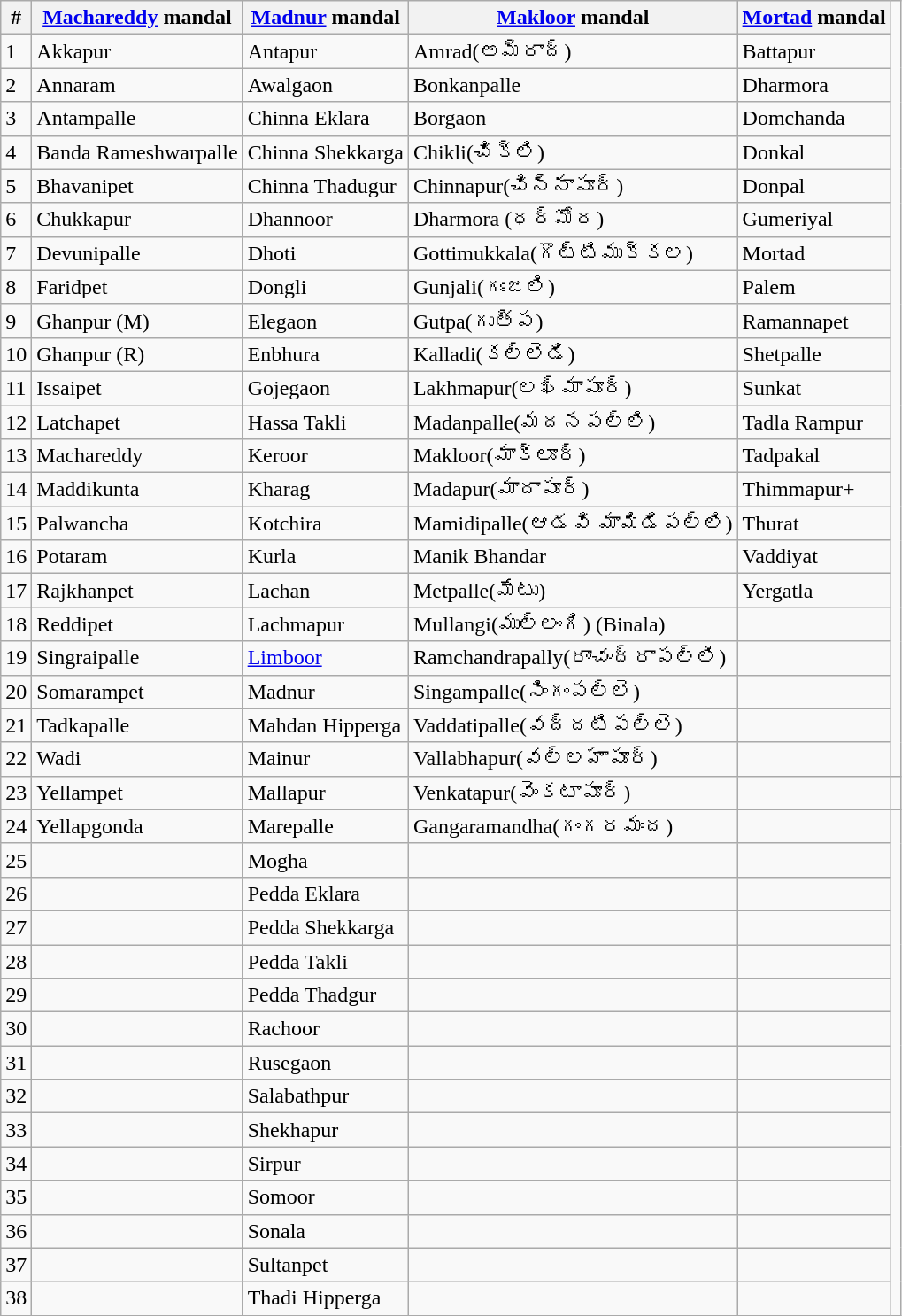<table class="wikitable">
<tr>
<th>#</th>
<th><a href='#'>Machareddy</a> mandal</th>
<th><a href='#'>Madnur</a> mandal</th>
<th><a href='#'>Makloor</a> mandal</th>
<th><a href='#'>Mortad</a> mandal</th>
</tr>
<tr>
<td>1</td>
<td>Akkapur</td>
<td>Antapur</td>
<td>Amrad(అమ్రాద్)</td>
<td>Battapur</td>
</tr>
<tr>
<td>2</td>
<td>Annaram</td>
<td>Awalgaon</td>
<td>Bonkanpalle</td>
<td>Dharmora</td>
</tr>
<tr>
<td>3</td>
<td>Antampalle</td>
<td>Chinna Eklara</td>
<td>Borgaon</td>
<td>Domchanda</td>
</tr>
<tr>
<td>4</td>
<td>Banda Rameshwarpalle</td>
<td>Chinna Shekkarga</td>
<td>Chikli(చిక్లి)</td>
<td>Donkal</td>
</tr>
<tr>
<td>5</td>
<td>Bhavanipet</td>
<td>Chinna Thadugur</td>
<td>Chinnapur(చిన్నాపూర్)</td>
<td>Donpal</td>
</tr>
<tr>
<td>6</td>
<td>Chukkapur</td>
<td>Dhannoor</td>
<td>Dharmora (ధర్మోర)</td>
<td>Gumeriyal</td>
</tr>
<tr>
<td>7</td>
<td>Devunipalle</td>
<td>Dhoti</td>
<td>Gottimukkala(గొట్టిముక్కల)</td>
<td>Mortad</td>
</tr>
<tr>
<td>8</td>
<td>Faridpet</td>
<td>Dongli</td>
<td>Gunjali(గుంజలి)</td>
<td>Palem</td>
</tr>
<tr>
<td>9</td>
<td>Ghanpur (M)</td>
<td>Elegaon</td>
<td>Gutpa(గుత్ప)</td>
<td>Ramannapet</td>
</tr>
<tr>
<td>10</td>
<td>Ghanpur (R)</td>
<td>Enbhura</td>
<td>Kalladi(కల్లెడి)</td>
<td>Shetpalle</td>
</tr>
<tr>
<td>11</td>
<td>Issaipet</td>
<td>Gojegaon</td>
<td>Lakhmapur(లఖ్మాపూర్)</td>
<td>Sunkat</td>
</tr>
<tr>
<td>12</td>
<td>Latchapet</td>
<td>Hassa Takli</td>
<td>Madanpalle(మదనపల్లి)</td>
<td>Tadla Rampur</td>
</tr>
<tr>
<td>13</td>
<td>Machareddy</td>
<td>Keroor</td>
<td>Makloor(మాక్లూర్)</td>
<td>Tadpakal</td>
</tr>
<tr>
<td>14</td>
<td>Maddikunta</td>
<td>Kharag</td>
<td>Madapur(మాదాపూర్)</td>
<td>Thimmapur+</td>
</tr>
<tr>
<td>15</td>
<td>Palwancha</td>
<td>Kotchira</td>
<td>Mamidipalle(ఆడవి మామిడిపల్లి)</td>
<td>Thurat</td>
</tr>
<tr>
<td>16</td>
<td>Potaram</td>
<td>Kurla</td>
<td>Manik Bhandar</td>
<td>Vaddiyat</td>
</tr>
<tr>
<td>17</td>
<td>Rajkhanpet</td>
<td>Lachan</td>
<td>Metpalle(మేటు)</td>
<td>Yergatla</td>
</tr>
<tr>
<td>18</td>
<td>Reddipet</td>
<td>Lachmapur</td>
<td>Mullangi(ముల్లంగి) (Binala)</td>
<td></td>
</tr>
<tr>
<td>19</td>
<td>Singraipalle</td>
<td><a href='#'>Limboor</a></td>
<td>Ramchandrapally(రాంచంద్రాపల్లి)</td>
<td></td>
</tr>
<tr>
<td>20</td>
<td>Somarampet</td>
<td>Madnur</td>
<td>Singampalle(సింగంపల్లె)</td>
<td></td>
</tr>
<tr>
<td>21</td>
<td>Tadkapalle</td>
<td>Mahdan Hipperga</td>
<td>Vaddatipalle(వద్దటిపల్లె)</td>
<td></td>
</tr>
<tr>
<td>22</td>
<td>Wadi</td>
<td>Mainur</td>
<td>Vallabhapur(వల్లహాపూర్)</td>
<td></td>
</tr>
<tr>
<td>23</td>
<td>Yellampet</td>
<td>Mallapur</td>
<td>Venkatapur(వెంకటాపూర్)</td>
<td></td>
<td></td>
</tr>
<tr>
<td>24</td>
<td>Yellapgonda</td>
<td>Marepalle</td>
<td>Gangaramandha(గంగరమంద)</td>
<td></td>
</tr>
<tr>
<td>25</td>
<td></td>
<td>Mogha</td>
<td></td>
<td></td>
</tr>
<tr>
<td>26</td>
<td></td>
<td>Pedda Eklara</td>
<td></td>
<td></td>
</tr>
<tr>
<td>27</td>
<td></td>
<td>Pedda Shekkarga</td>
<td></td>
<td></td>
</tr>
<tr>
<td>28</td>
<td></td>
<td>Pedda Takli</td>
<td></td>
<td></td>
</tr>
<tr>
<td>29</td>
<td></td>
<td>Pedda Thadgur</td>
<td></td>
<td></td>
</tr>
<tr>
<td>30</td>
<td></td>
<td>Rachoor</td>
<td></td>
<td></td>
</tr>
<tr>
<td>31</td>
<td></td>
<td>Rusegaon</td>
<td></td>
<td></td>
</tr>
<tr>
<td>32</td>
<td></td>
<td>Salabathpur</td>
<td></td>
<td></td>
</tr>
<tr>
<td>33</td>
<td></td>
<td>Shekhapur</td>
<td></td>
<td></td>
</tr>
<tr>
<td>34</td>
<td></td>
<td>Sirpur</td>
<td></td>
<td></td>
</tr>
<tr>
<td>35</td>
<td></td>
<td>Somoor</td>
<td></td>
<td></td>
</tr>
<tr>
<td>36</td>
<td></td>
<td>Sonala</td>
<td></td>
<td></td>
</tr>
<tr>
<td>37</td>
<td></td>
<td>Sultanpet</td>
<td></td>
<td></td>
</tr>
<tr>
<td>38</td>
<td></td>
<td>Thadi Hipperga</td>
<td></td>
<td></td>
</tr>
</table>
